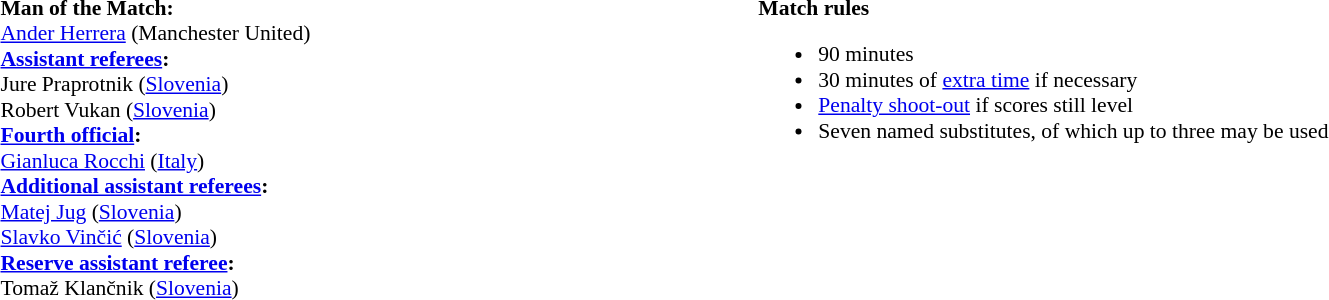<table width=100% style="font-size:90%">
<tr>
<td><br><strong>Man of the Match:</strong>
<br><a href='#'>Ander Herrera</a> (Manchester United)<br><strong><a href='#'>Assistant referees</a>:</strong>
<br>Jure Praprotnik (<a href='#'>Slovenia</a>)
<br>Robert Vukan (<a href='#'>Slovenia</a>)
<br><strong><a href='#'>Fourth official</a>:</strong>
<br><a href='#'>Gianluca Rocchi</a> (<a href='#'>Italy</a>)
<br><strong><a href='#'>Additional assistant referees</a>:</strong>
<br><a href='#'>Matej Jug</a> (<a href='#'>Slovenia</a>)
<br><a href='#'>Slavko Vinčić</a> (<a href='#'>Slovenia</a>)
<br><strong><a href='#'>Reserve assistant referee</a>:</strong>
<br>Tomaž Klančnik (<a href='#'>Slovenia</a>)</td>
<td style="width:60%; vertical-align:top;"><br><strong>Match rules</strong><ul><li>90 minutes</li><li>30 minutes of <a href='#'>extra time</a> if necessary</li><li><a href='#'>Penalty shoot-out</a> if scores still level</li><li>Seven named substitutes, of which up to three may be used</li></ul></td>
</tr>
</table>
